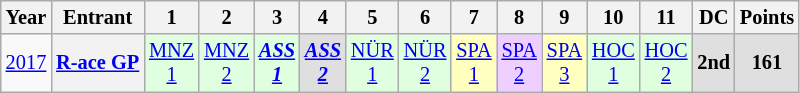<table class="wikitable" style="text-align:center; font-size:85%">
<tr>
<th>Year</th>
<th>Entrant</th>
<th>1</th>
<th>2</th>
<th>3</th>
<th>4</th>
<th>5</th>
<th>6</th>
<th>7</th>
<th>8</th>
<th>9</th>
<th>10</th>
<th>11</th>
<th>DC</th>
<th>Points</th>
</tr>
<tr>
<td><a href='#'>2017</a></td>
<th nowrap><a href='#'>R-ace GP</a></th>
<td style="background:#dfffdf;"><a href='#'>MNZ<br>1</a><br></td>
<td style="background:#dfffdf;"><a href='#'>MNZ<br>2</a><br></td>
<td style="background:#dfffdf;"><strong><em><a href='#'>ASS<br>1</a></em></strong><br></td>
<td style="background:#dfdfdf;"><strong><em><a href='#'>ASS<br>2</a></em></strong><br></td>
<td style="background:#dfffdf;"><a href='#'>NÜR<br>1</a><br></td>
<td style="background:#dfffdf;"><a href='#'>NÜR<br>2</a><br></td>
<td style="background:#ffffbf;"><a href='#'>SPA<br>1</a><br></td>
<td style="background:#efcfff;"><a href='#'>SPA<br>2</a><br></td>
<td style="background:#ffffbf;"><a href='#'>SPA<br>3</a><br></td>
<td style="background:#dfffdf;"><a href='#'>HOC<br>1</a><br></td>
<td style="background:#dfffdf;"><a href='#'>HOC<br>2</a><br></td>
<th style="background:#dfdfdf;">2nd</th>
<th style="background:#dfdfdf;">161</th>
</tr>
</table>
